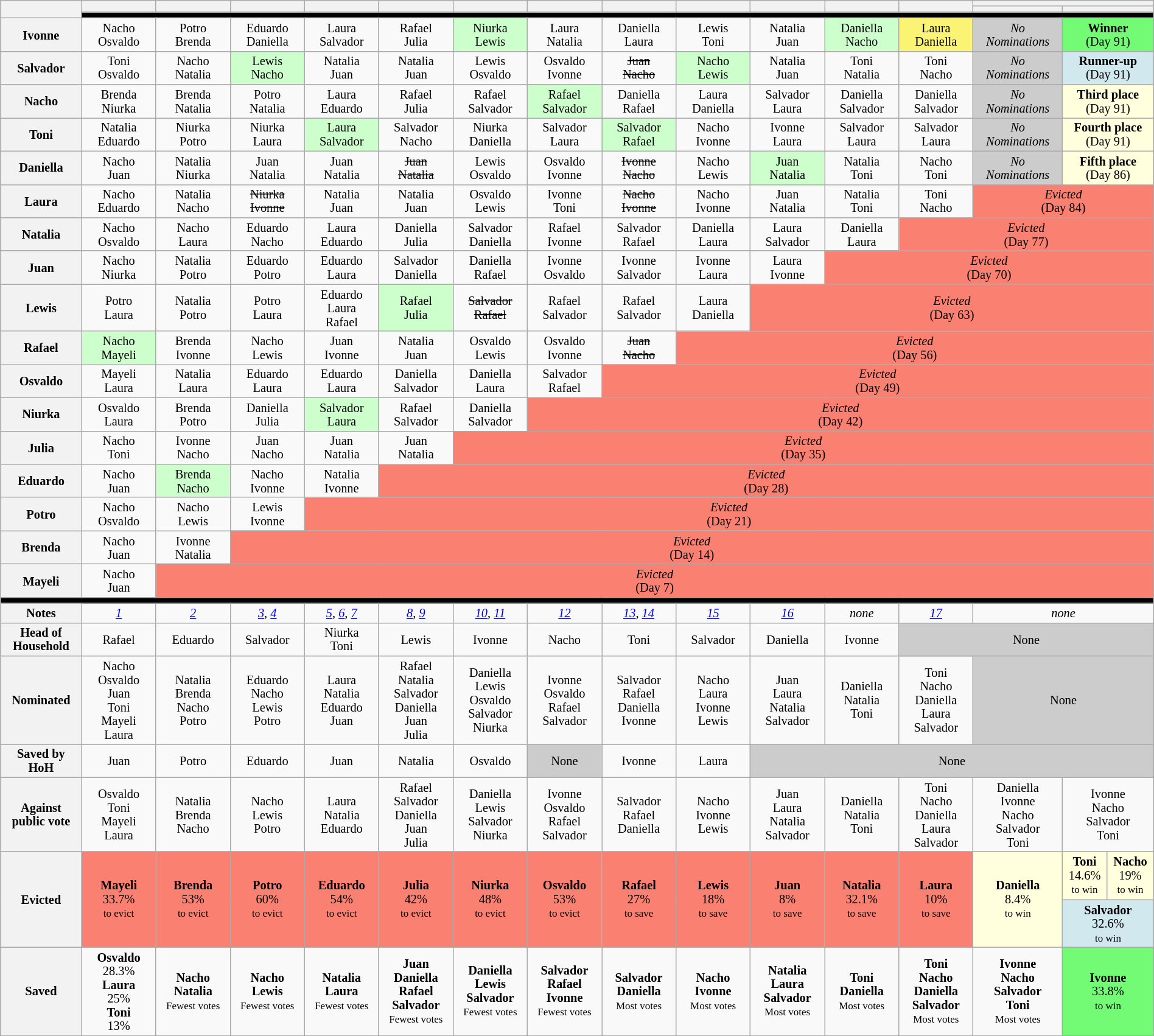<table class="wikitable" style="text-align:center; width:100%; font-size:85%; line-height:15px">
<tr>
<th rowspan="3" style="width:5%"></th>
<th scope="col" rowspan="2" style="width:5%"></th>
<th scope="col" rowspan="2" style="width:5%"></th>
<th scope="col" rowspan="2" style="width:5%"></th>
<th scope="col" rowspan="2" style="width:5%"></th>
<th scope="col" rowspan="2" style="width:5%"></th>
<th scope="col" rowspan="2" style="width:5%"></th>
<th scope="col" rowspan="2" style="width:5%"></th>
<th scope="col" rowspan="2" style="width:5%"></th>
<th scope="col" rowspan="2" style="width:5%"></th>
<th scope="col" rowspan="2" style="width:5%"></th>
<th scope="col" rowspan="2" style="width:5%"></th>
<th scope="col" rowspan="2" style="width:5%"></th>
<th colspan="3" style="width:10%"></th>
</tr>
<tr>
<th scope="col" style="width:6%;"></th>
<th colspan="3" style="width:10%"></th>
</tr>
<tr>
<th style="background:#000000;" colspan="18"></th>
</tr>
<tr>
<th>Ivonne</th>
<td>Nacho<br>Osvaldo</td>
<td>Potro<br>Brenda</td>
<td>Eduardo<br>Daniella</td>
<td>Laura<br>Salvador</td>
<td>Rafael<br>Julia</td>
<td style="background:#cfc;">Niurka<br>Lewis</td>
<td>Laura<br>Natalia</td>
<td>Daniella<br>Laura</td>
<td>Lewis<br>Toni</td>
<td>Natalia<br>Juan</td>
<td style="background:#cfc;">Daniella<br>Nacho</td>
<td style="background:#FBF373">Laura<br>Daniella</td>
<td style="background:#CCCCCC;"><em>No<br>Nominations</em></td>
<td colspan="3" style="background:#73FB76;"><strong>Winner</strong><br>(Day 91)</td>
</tr>
<tr>
<th>Salvador</th>
<td>Toni<br>Osvaldo</td>
<td>Nacho<br>Natalia</td>
<td style="background:#cfc;">Lewis<br>Nacho</td>
<td>Natalia<br>Juan</td>
<td>Natalia<br>Juan</td>
<td>Lewis<br>Osvaldo</td>
<td>Osvaldo<br>Ivonne</td>
<td><s>Juan<br>Nacho</s></td>
<td style="background:#cfc;">Nacho<br>Lewis</td>
<td>Natalia<br>Juan</td>
<td>Toni<br>Natalia</td>
<td>Toni<br>Nacho</td>
<td style="background:#CCCCCC;"><em>No<br>Nominations</em></td>
<td colspan="3" style="background:#D1E8EF;"><strong>Runner-up</strong><br>(Day 91)</td>
</tr>
<tr>
<th>Nacho</th>
<td>Brenda<br>Niurka</td>
<td>Brenda<br>Natalia</td>
<td>Potro<br>Natalia</td>
<td>Laura<br>Eduardo</td>
<td>Rafael<br>Julia</td>
<td>Rafael<br>Salvador</td>
<td style="background:#cfc;">Rafael<br>Salvador</td>
<td>Daniella<br>Rafael</td>
<td>Laura<br>Daniella</td>
<td>Salvador<br>Laura</td>
<td>Daniella<br>Salvador</td>
<td>Daniella<br>Salvador</td>
<td style="background:#CCCCCC;"><em>No<br>Nominations</em></td>
<td colspan="3" style="background:#FFFFDD;"><strong>Third place</strong><br>(Day 91)</td>
</tr>
<tr>
<th>Toni</th>
<td>Natalia<br>Eduardo</td>
<td>Niurka<br>Potro</td>
<td>Niurka<br>Laura</td>
<td style="background:#cfc;">Laura<br>Salvador</td>
<td>Salvador<br>Nacho</td>
<td>Niurka<br>Daniella</td>
<td>Salvador<br>Laura</td>
<td style="background:#cfc;">Salvador<br>Rafael</td>
<td>Nacho<br>Ivonne</td>
<td>Ivonne<br>Laura</td>
<td>Salvador<br>Laura</td>
<td>Salvador<br>Laura</td>
<td style="background:#CCCCCC;"><em>No<br>Nominations</em></td>
<td colspan="3" style="background:#FFFFDD;"><strong>Fourth place</strong><br>(Day 91)</td>
</tr>
<tr>
<th>Daniella</th>
<td>Nacho<br>Juan</td>
<td>Natalia<br>Niurka</td>
<td>Juan<br>Natalia</td>
<td>Juan<br>Natalia</td>
<td><s>Juan<br>Natalia</s></td>
<td>Lewis<br>Osvaldo</td>
<td>Osvaldo<br>Ivonne</td>
<td><s>Ivonne<br>Nacho</s></td>
<td>Nacho<br>Lewis</td>
<td style="background:#cfc;">Juan<br>Natalia</td>
<td>Natalia<br>Toni</td>
<td>Nacho<br>Toni</td>
<td style="background:#CCCCCC;"><em>No<br>Nominations</em></td>
<td colspan="3" style="background:#FFFFDD;"><strong>Fifth place</strong><br>(Day 86)</td>
</tr>
<tr>
<th>Laura</th>
<td>Nacho<br>Eduardo</td>
<td>Natalia<br>Nacho</td>
<td><s>Niurka<br>Ivonne</s></td>
<td>Natalia<br>Juan</td>
<td>Natalia<br>Juan</td>
<td>Osvaldo<br>Lewis</td>
<td>Ivonne<br>Toni</td>
<td><s>Nacho<br>Ivonne</s></td>
<td>Nacho<br>Ivonne</td>
<td>Juan<br>Natalia</td>
<td>Natalia<br>Toni</td>
<td>Toni<br>Nacho</td>
<td colspan="3" style="background:salmon;"><em>Evicted</em><br>(Day 84)</td>
</tr>
<tr>
<th>Natalia</th>
<td>Nacho<br>Osvaldo</td>
<td>Nacho<br>Laura</td>
<td>Eduardo<br>Nacho</td>
<td>Laura<br>Eduardo</td>
<td>Daniella<br>Julia</td>
<td>Salvador<br>Daniella</td>
<td>Rafael<br>Ivonne</td>
<td>Salvador<br>Rafael</td>
<td>Daniella<br>Laura</td>
<td>Laura<br>Salvador</td>
<td>Daniella<br>Laura</td>
<td colspan="4" style="background:salmon;"><em>Evicted</em><br>(Day 77)</td>
</tr>
<tr>
<th>Juan</th>
<td>Nacho<br>Niurka</td>
<td>Natalia<br>Potro</td>
<td>Eduardo<br>Potro</td>
<td>Eduardo<br>Laura</td>
<td>Salvador<br>Daniella</td>
<td>Daniella<br>Rafael</td>
<td>Ivonne<br>Osvaldo</td>
<td>Ivonne<br>Salvador</td>
<td>Ivonne<br>Laura</td>
<td>Laura<br>Ivonne</td>
<td colspan="5" style="background:salmon;"><em>Evicted</em><br>(Day 70)</td>
</tr>
<tr>
<th>Lewis</th>
<td>Potro<br>Laura</td>
<td>Natalia<br>Potro</td>
<td>Potro<br>Laura</td>
<td>Eduardo<br>Laura<br>Rafael</td>
<td style="background:#cfc;">Rafael<br>Julia</td>
<td><s>Salvador<br>Rafael</s></td>
<td>Rafael<br>Salvador</td>
<td>Rafael<br>Salvador</td>
<td>Laura<br>Daniella</td>
<td colspan="6" style="background:salmon;"><em>Evicted</em><br>(Day 63)</td>
</tr>
<tr>
<th>Rafael</th>
<td style="background:#cfc;">Nacho<br>Mayeli</td>
<td>Brenda<br>Ivonne</td>
<td>Nacho<br>Lewis</td>
<td>Juan<br>Ivonne</td>
<td>Natalia<br>Juan</td>
<td>Osvaldo<br>Lewis</td>
<td>Osvaldo<br>Ivonne</td>
<td><s>Juan<br>Nacho</s></td>
<td colspan="7" style="background:salmon;"><em>Evicted</em><br>(Day 56)</td>
</tr>
<tr>
<th>Osvaldo</th>
<td>Mayeli<br>Laura</td>
<td>Natalia<br>Laura</td>
<td>Eduardo<br>Laura</td>
<td>Eduardo<br>Laura</td>
<td>Daniella<br>Salvador</td>
<td>Daniella<br>Laura</td>
<td>Salvador<br>Rafael</td>
<td colspan="8" style="background:salmon;"><em>Evicted</em><br>(Day 49)</td>
</tr>
<tr>
<th>Niurka</th>
<td>Osvaldo<br>Laura</td>
<td>Brenda<br>Potro</td>
<td>Daniella<br>Julia</td>
<td style="background:#cfc;">Salvador<br>Laura</td>
<td>Rafael<br>Salvador</td>
<td>Daniella<br>Salvador</td>
<td colspan="9" style="background:salmon;"><em>Evicted</em><br>(Day 42)</td>
</tr>
<tr>
<th>Julia</th>
<td>Nacho<br>Toni</td>
<td>Ivonne<br>Nacho</td>
<td>Juan<br>Nacho</td>
<td>Juan<br>Natalia</td>
<td>Juan<br>Natalia</td>
<td colspan="10" style="background:salmon;"><em>Evicted</em><br>(Day 35)</td>
</tr>
<tr>
<th>Eduardo</th>
<td>Nacho<br>Juan</td>
<td style="background:#cfc;">Brenda<br>Nacho</td>
<td>Nacho<br>Ivonne</td>
<td>Natalia<br>Ivonne</td>
<td colspan="11" style="background:salmon;"><em>Evicted</em><br>(Day 28)</td>
</tr>
<tr>
<th>Potro</th>
<td>Nacho<br>Osvaldo</td>
<td>Nacho<br>Lewis</td>
<td>Lewis<br>Ivonne</td>
<td colspan="12" style="background:salmon;"><em>Evicted</em><br>(Day 21)</td>
</tr>
<tr>
<th>Brenda</th>
<td>Nacho<br>Juan</td>
<td>Ivonne<br>Natalia</td>
<td colspan="13" style="background:salmon;"><em>Evicted</em><br>(Day 14)</td>
</tr>
<tr>
<th>Mayeli</th>
<td>Nacho<br>Juan</td>
<td colspan="14" style="background:salmon;"><em>Evicted</em><br>(Day 7)</td>
</tr>
<tr>
<th style="background:#000000;" colspan="16"></th>
</tr>
<tr>
<th>Notes</th>
<td><em><a href='#'>1</a></em></td>
<td><em><a href='#'>2</a></em></td>
<td><em><a href='#'>3</a></em>, <em><a href='#'>4</a></em></td>
<td><em><a href='#'>5</a></em>, <em><a href='#'>6</a></em>, <em><a href='#'>7</a></em></td>
<td><em><a href='#'>8</a></em>, <em><a href='#'>9</a></em></td>
<td><em><a href='#'>10</a></em>, <em><a href='#'>11</a></em></td>
<td><em><a href='#'>12</a></em></td>
<td><em><a href='#'>13</a></em>, <em><a href='#'>14</a></em></td>
<td><em><a href='#'>15</a></em></td>
<td><em><a href='#'>16</a></em></td>
<td><em>none</em></td>
<td><em><a href='#'>17</a></em></td>
<td colspan="3"><em>none</em></td>
</tr>
<tr>
<th>Head of Household</th>
<td>Rafael</td>
<td>Eduardo</td>
<td>Salvador</td>
<td>Niurka<br>Toni</td>
<td>Lewis</td>
<td>Ivonne</td>
<td>Nacho</td>
<td>Toni</td>
<td>Salvador</td>
<td>Daniella</td>
<td>Ivonne</td>
<td colspan="4" style="background:#ccc;">None</td>
</tr>
<tr>
<th>Nominated</th>
<td>Nacho<br>Osvaldo<br>Juan<br>Toni<br>Mayeli<br>Laura</td>
<td>Natalia<br>Brenda<br>Nacho<br>Potro</td>
<td>Eduardo<br>Nacho<br>Lewis<br>Potro</td>
<td>Laura<br>Natalia<br>Eduardo<br>Juan</td>
<td>Rafael<br>Natalia<br>Salvador<br>Daniella<br>Juan<br>Julia</td>
<td>Daniella<br>Lewis<br>Osvaldo<br>Salvador<br>Niurka</td>
<td>Ivonne<br>Osvaldo<br>Rafael<br>Salvador</td>
<td>Salvador<br>Rafael<br>Daniella<br>Ivonne</td>
<td>Nacho<br>Laura<br>Ivonne<br>Lewis</td>
<td>Juan<br>Laura<br>Natalia<br>Salvador</td>
<td>Daniella<br>Natalia<br>Toni</td>
<td>Toni<br>Nacho<br>Daniella<br>Laura<br>Salvador</td>
<td colspan="4" style="background:#ccc;">None</td>
</tr>
<tr>
<th>Saved by HoH</th>
<td>Juan</td>
<td>Potro</td>
<td>Eduardo</td>
<td>Juan</td>
<td>Natalia</td>
<td>Osvaldo</td>
<td style="background:#ccc;">None</td>
<td>Ivonne</td>
<td>Laura</td>
<td colspan="6" style="background:#ccc;">None</td>
</tr>
<tr>
<th>Against<br>public vote</th>
<td>Osvaldo<br>Toni<br>Mayeli<br>Laura</td>
<td>Natalia<br>Brenda<br>Nacho</td>
<td>Nacho<br>Lewis<br>Potro</td>
<td>Laura<br>Natalia<br>Eduardo</td>
<td>Rafael<br>Salvador<br>Daniella<br>Juan<br>Julia</td>
<td>Daniella<br>Lewis<br>Salvador<br>Niurka</td>
<td>Ivonne<br>Osvaldo<br>Rafael<br>Salvador</td>
<td>Salvador<br>Rafael<br>Daniella</td>
<td>Nacho<br>Ivonne<br>Lewis</td>
<td>Juan<br>Laura<br>Natalia<br>Salvador</td>
<td>Daniella<br>Natalia<br>Toni</td>
<td>Toni<br>Nacho<br>Daniella<br>Laura<br>Salvador</td>
<td>Daniella<br>Ivonne<br>Nacho<br>Salvador<br>Toni</td>
<td colspan="3">Ivonne<br>Nacho<br>Salvador<br>Toni</td>
</tr>
<tr>
<th rowspan="2">Evicted</th>
<td rowspan="2" style="background:salmon;"><strong>Mayeli</strong><br>33.7%<br><small>to evict</small></td>
<td rowspan="2" style="background:salmon;"><strong>Brenda</strong><br>53%<br><small>to evict</small></td>
<td rowspan="2" style="background:salmon;"><strong>Potro</strong><br>60%<br><small>to evict</small></td>
<td rowspan="2" style="background:salmon;"><strong>Eduardo</strong><br>54%<br><small>to evict</small></td>
<td rowspan="2" style="background:salmon;"><strong>Julia</strong><br>42%<br><small>to evict</small></td>
<td rowspan="2" style="background:salmon;"><strong>Niurka</strong><br>48%<br><small>to evict</small></td>
<td rowspan="2" style="background:salmon;"><strong>Osvaldo</strong><br>53%<br><small>to evict</small></td>
<td rowspan="2" style="background:salmon;"><strong>Rafael</strong><br>27%<br><small>to save</small></td>
<td rowspan="2" style="background:salmon;"><strong>Lewis</strong><br>18%<br><small>to save </small></td>
<td rowspan="2" style="background:salmon;"><strong>Juan</strong><br>8%<br><small>to save</small></td>
<td rowspan="2" style="background:salmon;"><strong>Natalia</strong><br>32.1%<br><small>to save</small></td>
<td rowspan="2" style="background:salmon;"><strong>Laura</strong><br>10%<br><small>to save</small></td>
<td rowspan="2" style="background:#FFFFDD;"><strong>Daniella</strong><br>8.4%<br><small>to win</small></td>
<td style="background:#FFFFDD"><strong>Toni</strong><br>14.6%<br><small>to win</small></td>
<td style="background:#FFFFDD"><strong>Nacho</strong><br>19%<br><small>to win</small></td>
</tr>
<tr>
<td colspan="3" style="background:#D1E8EF"><strong>Salvador</strong><br>32.6%<br><small>to win</small></td>
</tr>
<tr>
<th>Saved</th>
<td><strong>Osvaldo</strong><br>28.3%<br><strong>Laura</strong><br>25%<br><strong>Toni</strong><br>13%</td>
<td><strong>Nacho</strong><br><strong>Natalia</strong><br><small>Fewest votes</small></td>
<td><strong>Nacho</strong><br><strong>Lewis</strong><br><small>Fewest votes</small></td>
<td><strong>Natalia</strong><br><strong>Laura</strong><br><small>Fewest votes</small></td>
<td><strong>Juan</strong><br><strong>Daniella</strong><br><strong>Rafael</strong><br><strong>Salvador</strong><br><small>Fewest votes</small></td>
<td><strong>Daniella</strong><br><strong>Lewis</strong><br><strong>Salvador</strong><br><small>Fewest votes</small></td>
<td><strong>Salvador</strong><br><strong>Rafael</strong><br><strong>Ivonne</strong><br><small>Fewest votes</small></td>
<td><strong>Salvador</strong><br><strong>Daniella</strong><br><small>Most votes</small></td>
<td><strong>Nacho</strong><br><strong>Ivonne</strong><br><small>Most votes</small></td>
<td><strong>Natalia</strong><br><strong>Laura</strong><br><strong>Salvador</strong><br><small>Most votes</small></td>
<td><strong>Toni</strong><br><strong>Daniella</strong><br><small>Most votes</small></td>
<td><strong>Toni</strong><br><strong>Nacho</strong><br><strong>Daniella</strong><br><strong>Salvador</strong><br><small>Most votes</small></td>
<td><strong>Ivonne</strong><br><strong>Nacho</strong><br><strong>Salvador</strong><br><strong>Toni</strong><br><small>Most votes</small></td>
<td colspan="3" style="background:#73FB76"><strong>Ivonne</strong><br>33.8%<br><small>to win</small></td>
</tr>
<tr>
</tr>
</table>
